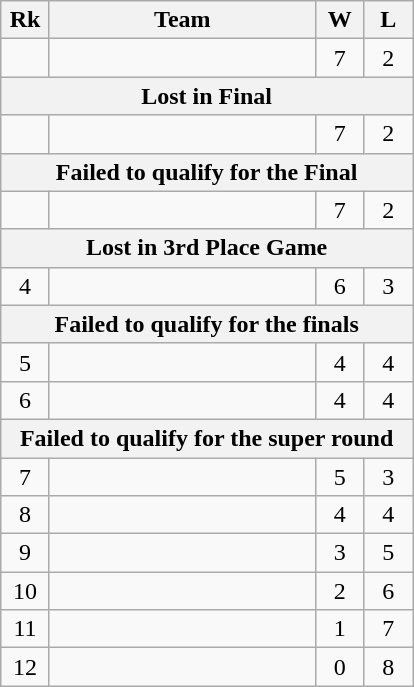<table class=wikitable style=text-align:center>
<tr>
<th width=25>Rk</th>
<th width=170>Team</th>
<th width=25>W</th>
<th width=25>L</th>
</tr>
<tr>
<td></td>
<td align=left></td>
<td>7</td>
<td>2</td>
</tr>
<tr>
<th colspan="6">Lost in Final</th>
</tr>
<tr>
<td></td>
<td align=left></td>
<td>7</td>
<td>2</td>
</tr>
<tr>
<th colspan="6">Failed to qualify for the Final</th>
</tr>
<tr>
<td></td>
<td align=left></td>
<td>7</td>
<td>2</td>
</tr>
<tr>
<th colspan="6">Lost in 3rd Place Game</th>
</tr>
<tr>
<td>4</td>
<td align=left></td>
<td>6</td>
<td>3</td>
</tr>
<tr>
<th colspan="6">Failed to qualify for the finals</th>
</tr>
<tr>
<td>5</td>
<td align=left></td>
<td>4</td>
<td>4</td>
</tr>
<tr>
<td>6</td>
<td align=left></td>
<td>4</td>
<td>4</td>
</tr>
<tr>
<th colspan="6">Failed to qualify for the super round</th>
</tr>
<tr>
<td>7</td>
<td align=left></td>
<td>5</td>
<td>3</td>
</tr>
<tr>
<td>8</td>
<td align=left></td>
<td>4</td>
<td>4</td>
</tr>
<tr>
<td>9</td>
<td align=left></td>
<td>3</td>
<td>5</td>
</tr>
<tr>
<td>10</td>
<td align=left></td>
<td>2</td>
<td>6</td>
</tr>
<tr>
<td>11</td>
<td align=left></td>
<td>1</td>
<td>7</td>
</tr>
<tr>
<td>12</td>
<td align=left></td>
<td>0</td>
<td>8</td>
</tr>
</table>
